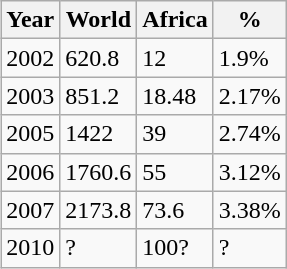<table class="wikitable" align="right">
<tr>
<th>Year</th>
<th>World</th>
<th>Africa</th>
<th>%</th>
</tr>
<tr>
<td>2002</td>
<td>620.8</td>
<td>12</td>
<td>1.9%</td>
</tr>
<tr>
<td>2003</td>
<td>851.2</td>
<td>18.48</td>
<td>2.17%</td>
</tr>
<tr>
<td>2005</td>
<td>1422</td>
<td>39</td>
<td>2.74%</td>
</tr>
<tr>
<td>2006</td>
<td>1760.6</td>
<td>55</td>
<td>3.12%</td>
</tr>
<tr>
<td>2007</td>
<td>2173.8</td>
<td>73.6</td>
<td>3.38%</td>
</tr>
<tr>
<td>2010</td>
<td>?</td>
<td>100?</td>
<td>?</td>
</tr>
</table>
